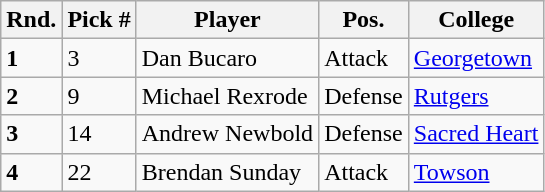<table class="wikitable">
<tr>
<th>Rnd.</th>
<th>Pick #</th>
<th>Player</th>
<th>Pos.</th>
<th>College</th>
</tr>
<tr>
<td><strong>1</strong></td>
<td>3</td>
<td>Dan Bucaro</td>
<td>Attack</td>
<td><a href='#'>Georgetown</a></td>
</tr>
<tr>
<td><strong>2</strong></td>
<td>9</td>
<td>Michael Rexrode</td>
<td>Defense</td>
<td><a href='#'>Rutgers</a></td>
</tr>
<tr>
<td><strong>3</strong></td>
<td>14</td>
<td>Andrew Newbold</td>
<td>Defense</td>
<td><a href='#'>Sacred Heart</a></td>
</tr>
<tr>
<td><strong>4</strong></td>
<td>22</td>
<td>Brendan Sunday</td>
<td>Attack</td>
<td><a href='#'>Towson</a></td>
</tr>
</table>
